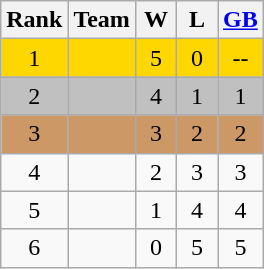<table class="wikitable" align="center"|>
<tr>
<th>Rank</th>
<th>Team</th>
<th width=20px>W</th>
<th width=20px>L</th>
<th width=20px><a href='#'>GB</a></th>
</tr>
<tr align="center" bgcolor=gold>
<td>1</td>
<td align="left"></td>
<td>5</td>
<td>0</td>
<td>--</td>
</tr>
<tr align="center" bgcolor=silver>
<td>2</td>
<td align="left"></td>
<td>4</td>
<td>1</td>
<td>1</td>
</tr>
<tr align="center" bgcolor="CC9966">
<td>3</td>
<td align="left"></td>
<td>3</td>
<td>2</td>
<td>2</td>
</tr>
<tr align="center">
<td>4</td>
<td align="left"></td>
<td>2</td>
<td>3</td>
<td>3</td>
</tr>
<tr align="center">
<td>5</td>
<td align="left"></td>
<td>1</td>
<td>4</td>
<td>4</td>
</tr>
<tr align="center">
<td>6</td>
<td align="left"></td>
<td>0</td>
<td>5</td>
<td>5</td>
</tr>
</table>
